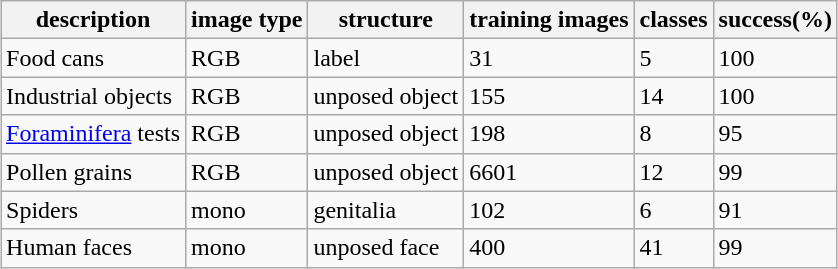<table class="wikitable" style="margin-left: auto; margin-right: auto; border: none;">
<tr>
<th scope="col">description</th>
<th scope="col">image type</th>
<th scope="col">structure</th>
<th scope="col">training images</th>
<th scope="col">classes</th>
<th scope="col">success(%)</th>
</tr>
<tr>
<td>Food cans</td>
<td>RGB</td>
<td>label</td>
<td>31</td>
<td>5</td>
<td>100</td>
</tr>
<tr>
<td>Industrial objects</td>
<td>RGB</td>
<td>unposed object</td>
<td>155</td>
<td>14</td>
<td>100</td>
</tr>
<tr>
<td><a href='#'>Foraminifera</a> tests</td>
<td>RGB</td>
<td>unposed object</td>
<td>198</td>
<td>8</td>
<td>95</td>
</tr>
<tr>
<td>Pollen grains</td>
<td>RGB</td>
<td>unposed object</td>
<td>6601</td>
<td>12</td>
<td>99</td>
</tr>
<tr>
<td>Spiders</td>
<td>mono</td>
<td>genitalia</td>
<td>102</td>
<td>6</td>
<td>91</td>
</tr>
<tr>
<td>Human faces</td>
<td>mono</td>
<td>unposed face</td>
<td>400</td>
<td>41</td>
<td>99</td>
</tr>
</table>
